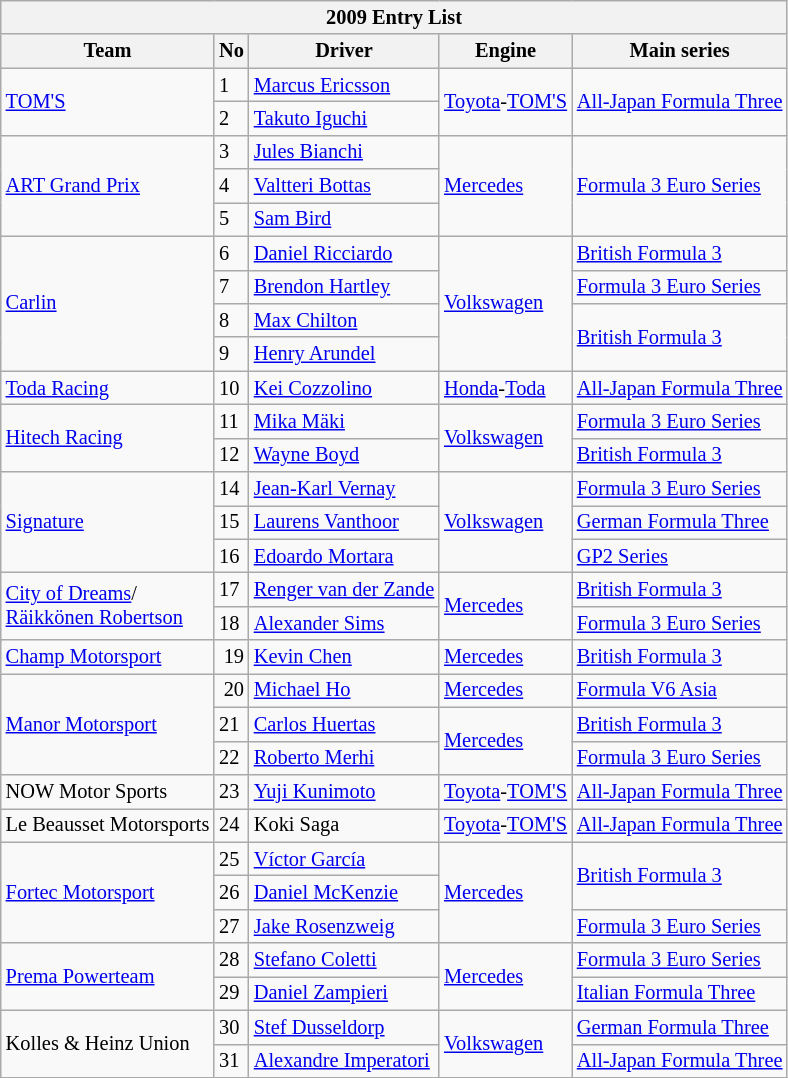<table class="wikitable" style="font-size: 85%;">
<tr>
<th colspan=7>2009 Entry List</th>
</tr>
<tr>
<th>Team</th>
<th>No</th>
<th>Driver</th>
<th>Engine</th>
<th>Main series</th>
</tr>
<tr>
<td rowspan=2> <a href='#'>TOM'S</a></td>
<td>1</td>
<td> <a href='#'>Marcus Ericsson</a></td>
<td rowspan=2><a href='#'>Toyota</a>-<a href='#'>TOM'S</a></td>
<td rowspan=2><a href='#'>All-Japan Formula Three</a></td>
</tr>
<tr>
<td>2</td>
<td> <a href='#'>Takuto Iguchi</a></td>
</tr>
<tr>
<td rowspan=3> <a href='#'>ART Grand Prix</a></td>
<td>3</td>
<td> <a href='#'>Jules Bianchi</a></td>
<td rowspan=3><a href='#'>Mercedes</a></td>
<td rowspan=3><a href='#'>Formula 3 Euro Series</a></td>
</tr>
<tr>
<td>4</td>
<td> <a href='#'>Valtteri Bottas</a></td>
</tr>
<tr>
<td>5</td>
<td> <a href='#'>Sam Bird</a></td>
</tr>
<tr>
<td rowspan=4> <a href='#'>Carlin</a></td>
<td>6</td>
<td> <a href='#'>Daniel Ricciardo</a></td>
<td rowspan=4><a href='#'>Volkswagen</a></td>
<td><a href='#'>British Formula 3</a></td>
</tr>
<tr>
<td>7</td>
<td> <a href='#'>Brendon Hartley</a></td>
<td><a href='#'>Formula 3 Euro Series</a></td>
</tr>
<tr>
<td>8</td>
<td> <a href='#'>Max Chilton</a></td>
<td rowspan=2><a href='#'>British Formula 3</a></td>
</tr>
<tr>
<td>9</td>
<td> <a href='#'>Henry Arundel</a></td>
</tr>
<tr>
<td> <a href='#'>Toda Racing</a></td>
<td>10</td>
<td> <a href='#'>Kei Cozzolino</a></td>
<td><a href='#'>Honda</a>-<a href='#'>Toda</a></td>
<td><a href='#'>All-Japan Formula Three</a></td>
</tr>
<tr>
<td rowspan=2> <a href='#'>Hitech Racing</a></td>
<td>11</td>
<td> <a href='#'>Mika Mäki</a></td>
<td rowspan=2><a href='#'>Volkswagen</a></td>
<td><a href='#'>Formula 3 Euro Series</a></td>
</tr>
<tr>
<td>12</td>
<td> <a href='#'>Wayne Boyd</a></td>
<td><a href='#'>British Formula 3</a></td>
</tr>
<tr>
<td rowspan=3> <a href='#'>Signature</a></td>
<td>14</td>
<td> <a href='#'>Jean-Karl Vernay</a></td>
<td rowspan=3><a href='#'>Volkswagen</a></td>
<td><a href='#'>Formula 3 Euro Series</a></td>
</tr>
<tr>
<td>15</td>
<td> <a href='#'>Laurens Vanthoor</a></td>
<td><a href='#'>German Formula Three</a></td>
</tr>
<tr>
<td>16</td>
<td> <a href='#'>Edoardo Mortara</a></td>
<td><a href='#'>GP2 Series</a></td>
</tr>
<tr>
<td rowspan=3> <a href='#'>City of Dreams</a>/<br><a href='#'>Räikkönen Robertson</a></td>
<td>17</td>
<td> <a href='#'>Renger van der Zande</a></td>
<td rowspan=2><a href='#'>Mercedes</a></td>
<td><a href='#'>British Formula 3</a></td>
</tr>
<tr>
<td>18</td>
<td> <a href='#'>Alexander Sims</a></td>
<td><a href='#'>Formula 3 Euro Series</a></td>
</tr>
<tr>
<td rowspan=2 align=right>19</td>
<td rowspan=2> <a href='#'>Kevin Chen</a></td>
<td rowspan=2><a href='#'>Mercedes</a></td>
<td rowspan=2><a href='#'>British Formula 3</a></td>
</tr>
<tr>
<td rowspan=2> <a href='#'>Champ Motorsport</a></td>
</tr>
<tr>
<td rowspan=2 align=right>20</td>
<td rowspan=2> <a href='#'>Michael Ho</a></td>
<td rowspan=2><a href='#'>Mercedes</a></td>
<td rowspan=2><a href='#'>Formula V6 Asia</a></td>
</tr>
<tr>
<td rowspan=3> <a href='#'>Manor Motorsport</a></td>
</tr>
<tr>
<td>21</td>
<td> <a href='#'>Carlos Huertas</a></td>
<td rowspan=2><a href='#'>Mercedes</a></td>
<td><a href='#'>British Formula 3</a></td>
</tr>
<tr>
<td>22</td>
<td> <a href='#'>Roberto Merhi</a></td>
<td><a href='#'>Formula 3 Euro Series</a></td>
</tr>
<tr>
<td> NOW Motor Sports</td>
<td>23</td>
<td> <a href='#'>Yuji Kunimoto</a></td>
<td><a href='#'>Toyota</a>-<a href='#'>TOM'S</a></td>
<td><a href='#'>All-Japan Formula Three</a></td>
</tr>
<tr>
<td> Le Beausset Motorsports</td>
<td>24</td>
<td> Koki Saga</td>
<td><a href='#'>Toyota</a>-<a href='#'>TOM'S</a></td>
<td><a href='#'>All-Japan Formula Three</a></td>
</tr>
<tr>
<td rowspan=3> <a href='#'>Fortec Motorsport</a></td>
<td>25</td>
<td> <a href='#'>Víctor García</a></td>
<td rowspan=3><a href='#'>Mercedes</a></td>
<td rowspan=2><a href='#'>British Formula 3</a></td>
</tr>
<tr>
<td>26</td>
<td> <a href='#'>Daniel McKenzie</a></td>
</tr>
<tr>
<td>27</td>
<td> <a href='#'>Jake Rosenzweig</a></td>
<td><a href='#'>Formula 3 Euro Series</a></td>
</tr>
<tr>
<td rowspan=2> <a href='#'>Prema Powerteam</a></td>
<td>28</td>
<td> <a href='#'>Stefano Coletti</a></td>
<td rowspan=2><a href='#'>Mercedes</a></td>
<td><a href='#'>Formula 3 Euro Series</a></td>
</tr>
<tr>
<td>29</td>
<td> <a href='#'>Daniel Zampieri</a></td>
<td><a href='#'>Italian Formula Three</a></td>
</tr>
<tr>
<td rowspan=2> Kolles & Heinz Union</td>
<td>30</td>
<td> <a href='#'>Stef Dusseldorp</a></td>
<td rowspan=2><a href='#'>Volkswagen</a></td>
<td><a href='#'>German Formula Three</a></td>
</tr>
<tr>
<td>31</td>
<td> <a href='#'>Alexandre Imperatori</a></td>
<td><a href='#'>All-Japan Formula Three</a></td>
</tr>
</table>
